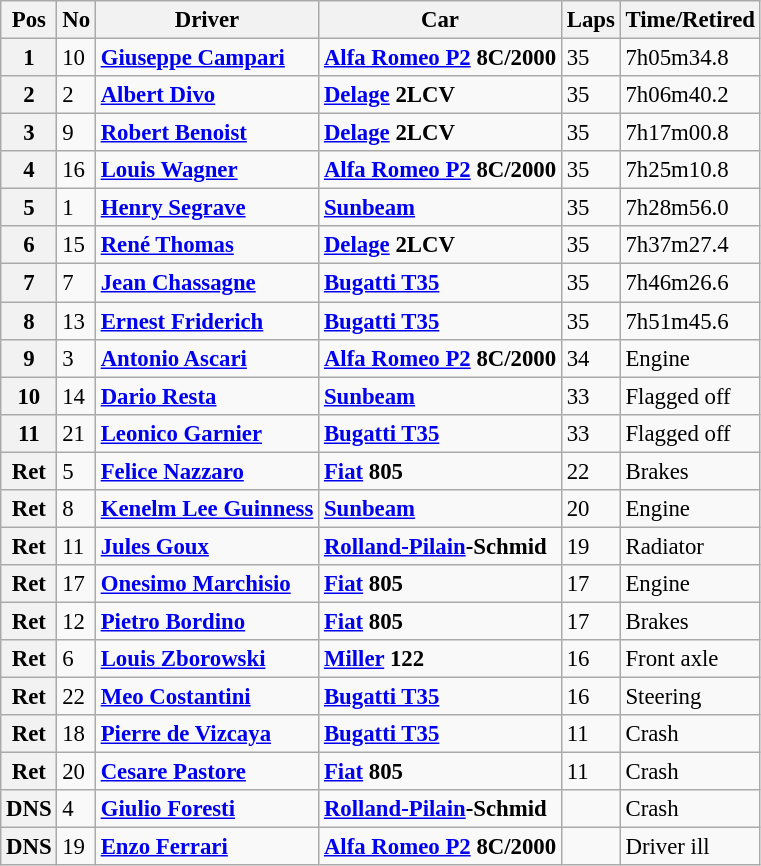<table class="wikitable" style="font-size: 95%;">
<tr>
<th>Pos</th>
<th>No</th>
<th>Driver</th>
<th>Car</th>
<th>Laps</th>
<th>Time/Retired</th>
</tr>
<tr>
<th>1</th>
<td>10</td>
<td> <strong><a href='#'>Giuseppe Campari</a></strong></td>
<td><strong><a href='#'>Alfa Romeo P2</a> 8C/2000</strong></td>
<td>35</td>
<td>7h05m34.8</td>
</tr>
<tr>
<th>2</th>
<td>2</td>
<td> <strong><a href='#'>Albert Divo</a></strong></td>
<td><strong><a href='#'>Delage</a> 2LCV</strong></td>
<td>35</td>
<td>7h06m40.2</td>
</tr>
<tr>
<th>3</th>
<td>9</td>
<td> <strong><a href='#'>Robert Benoist</a></strong></td>
<td><strong><a href='#'>Delage</a> 2LCV</strong></td>
<td>35</td>
<td>7h17m00.8</td>
</tr>
<tr>
<th>4</th>
<td>16</td>
<td> <strong><a href='#'>Louis Wagner</a></strong></td>
<td><strong><a href='#'>Alfa Romeo P2</a> 8C/2000</strong></td>
<td>35</td>
<td>7h25m10.8</td>
</tr>
<tr>
<th>5</th>
<td>1</td>
<td> <strong><a href='#'>Henry Segrave</a></strong></td>
<td><strong><a href='#'>Sunbeam</a></strong></td>
<td>35</td>
<td>7h28m56.0</td>
</tr>
<tr>
<th>6</th>
<td>15</td>
<td> <strong><a href='#'>René Thomas</a></strong></td>
<td><strong><a href='#'>Delage</a> 2LCV</strong></td>
<td>35</td>
<td>7h37m27.4</td>
</tr>
<tr>
<th>7</th>
<td>7</td>
<td> <strong><a href='#'>Jean Chassagne</a></strong></td>
<td><strong><a href='#'>Bugatti T35</a></strong></td>
<td>35</td>
<td>7h46m26.6</td>
</tr>
<tr>
<th>8</th>
<td>13</td>
<td> <strong><a href='#'>Ernest Friderich</a></strong></td>
<td><strong><a href='#'>Bugatti T35</a></strong></td>
<td>35</td>
<td>7h51m45.6</td>
</tr>
<tr>
<th>9</th>
<td>3</td>
<td> <strong><a href='#'>Antonio Ascari</a></strong></td>
<td><strong><a href='#'>Alfa Romeo P2</a> 8C/2000</strong></td>
<td>34</td>
<td>Engine</td>
</tr>
<tr>
<th>10</th>
<td>14</td>
<td> <strong><a href='#'>Dario Resta</a></strong></td>
<td><strong><a href='#'>Sunbeam</a></strong></td>
<td>33</td>
<td>Flagged off</td>
</tr>
<tr>
<th>11</th>
<td>21</td>
<td> <strong><a href='#'>Leonico Garnier</a></strong></td>
<td><strong><a href='#'>Bugatti T35</a></strong></td>
<td>33</td>
<td>Flagged off</td>
</tr>
<tr>
<th>Ret</th>
<td>5</td>
<td> <strong><a href='#'>Felice Nazzaro</a></strong></td>
<td><strong><a href='#'>Fiat</a> 805</strong></td>
<td>22</td>
<td>Brakes</td>
</tr>
<tr>
<th>Ret</th>
<td>8</td>
<td> <strong><a href='#'>Kenelm Lee Guinness</a></strong></td>
<td><strong><a href='#'>Sunbeam</a></strong></td>
<td>20</td>
<td>Engine</td>
</tr>
<tr>
<th>Ret</th>
<td>11</td>
<td> <strong><a href='#'>Jules Goux</a></strong></td>
<td><strong><a href='#'>Rolland-Pilain</a>-Schmid</strong></td>
<td>19</td>
<td>Radiator</td>
</tr>
<tr>
<th>Ret</th>
<td>17</td>
<td> <strong><a href='#'>Onesimo Marchisio</a></strong></td>
<td><strong><a href='#'>Fiat</a> 805</strong></td>
<td>17</td>
<td>Engine</td>
</tr>
<tr>
<th>Ret</th>
<td>12</td>
<td> <strong><a href='#'>Pietro Bordino</a></strong></td>
<td><strong><a href='#'>Fiat</a> 805</strong></td>
<td>17</td>
<td>Brakes</td>
</tr>
<tr>
<th>Ret</th>
<td>6</td>
<td> <strong><a href='#'>Louis Zborowski</a></strong></td>
<td><strong><a href='#'>Miller</a> 122</strong></td>
<td>16</td>
<td>Front axle</td>
</tr>
<tr>
<th>Ret</th>
<td>22</td>
<td> <strong><a href='#'>Meo Costantini</a></strong></td>
<td><strong><a href='#'>Bugatti T35</a></strong></td>
<td>16</td>
<td>Steering</td>
</tr>
<tr>
<th>Ret</th>
<td>18</td>
<td> <strong><a href='#'>Pierre de Vizcaya</a></strong></td>
<td><strong><a href='#'>Bugatti T35</a></strong></td>
<td>11</td>
<td>Crash</td>
</tr>
<tr>
<th>Ret</th>
<td>20</td>
<td> <strong><a href='#'>Cesare Pastore</a></strong></td>
<td><strong><a href='#'>Fiat</a> 805</strong></td>
<td>11</td>
<td>Crash</td>
</tr>
<tr>
<th>DNS</th>
<td>4</td>
<td> <strong><a href='#'>Giulio Foresti</a></strong></td>
<td><strong><a href='#'>Rolland-Pilain</a>-Schmid</strong></td>
<td></td>
<td>Crash</td>
</tr>
<tr>
<th>DNS</th>
<td>19</td>
<td> <strong><a href='#'>Enzo Ferrari</a></strong></td>
<td><strong><a href='#'>Alfa Romeo P2</a> 8C/2000</strong></td>
<td></td>
<td>Driver ill</td>
</tr>
</table>
